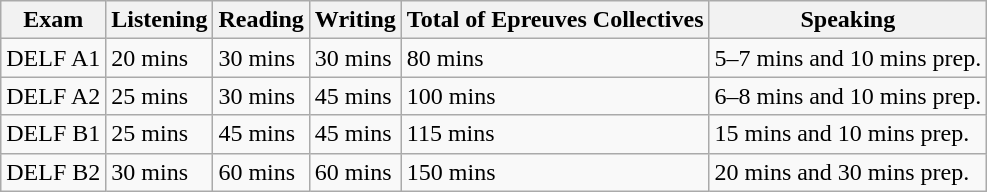<table class="wikitable">
<tr>
<th>Exam</th>
<th>Listening</th>
<th>Reading</th>
<th>Writing</th>
<th>Total of Epreuves Collectives</th>
<th>Speaking</th>
</tr>
<tr>
<td>DELF A1</td>
<td>20 mins</td>
<td>30 mins</td>
<td>30 mins</td>
<td>80 mins</td>
<td>5–7 mins and 10 mins prep.</td>
</tr>
<tr>
<td>DELF A2</td>
<td>25 mins</td>
<td>30 mins</td>
<td>45 mins</td>
<td>100 mins</td>
<td>6–8 mins and 10 mins prep.</td>
</tr>
<tr>
<td>DELF B1</td>
<td>25 mins</td>
<td>45 mins</td>
<td>45 mins</td>
<td>115 mins</td>
<td>15 mins and 10 mins prep.</td>
</tr>
<tr>
<td>DELF B2</td>
<td>30 mins</td>
<td>60 mins</td>
<td>60 mins</td>
<td>150 mins</td>
<td>20 mins and 30 mins prep.</td>
</tr>
</table>
